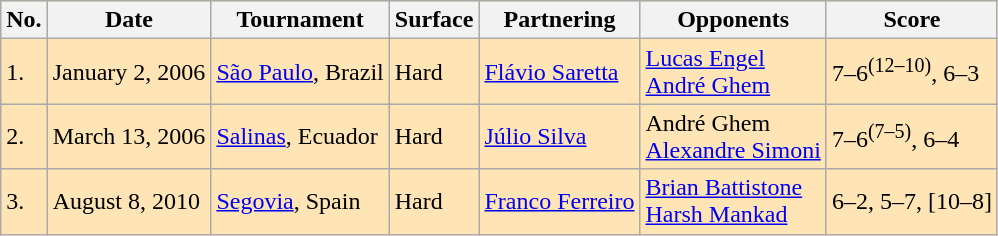<table class="sortable wikitable" style=background:moccasin>
<tr>
<th>No.</th>
<th>Date</th>
<th>Tournament</th>
<th>Surface</th>
<th>Partnering</th>
<th>Opponents</th>
<th>Score</th>
</tr>
<tr>
<td>1.</td>
<td>January 2, 2006</td>
<td><a href='#'>São Paulo</a>, Brazil</td>
<td>Hard</td>
<td> <a href='#'>Flávio Saretta</a></td>
<td> <a href='#'>Lucas Engel</a><br> <a href='#'>André Ghem</a></td>
<td>7–6<sup>(12–10)</sup>, 6–3</td>
</tr>
<tr>
<td>2.</td>
<td>March 13, 2006</td>
<td><a href='#'>Salinas</a>, Ecuador</td>
<td>Hard</td>
<td> <a href='#'>Júlio Silva</a></td>
<td> André Ghem<br> <a href='#'>Alexandre Simoni</a></td>
<td>7–6<sup>(7–5)</sup>, 6–4</td>
</tr>
<tr>
<td>3.</td>
<td>August 8, 2010</td>
<td><a href='#'>Segovia</a>, Spain</td>
<td>Hard</td>
<td> <a href='#'>Franco Ferreiro</a></td>
<td> <a href='#'>Brian Battistone</a><br> <a href='#'>Harsh Mankad</a></td>
<td>6–2, 5–7, [10–8]</td>
</tr>
</table>
